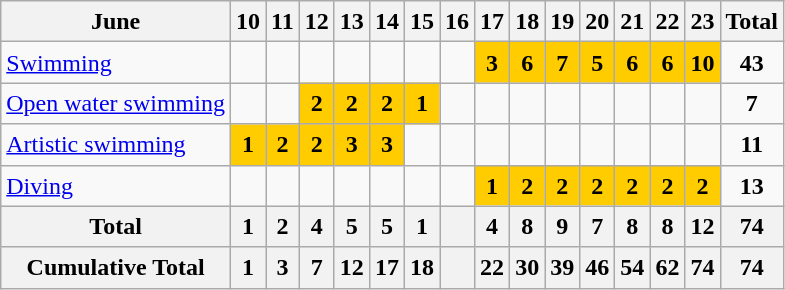<table class="wikitable" style="line-height:1.25em; text-align:center">
<tr>
<th>June</th>
<th>10</th>
<th>11</th>
<th>12</th>
<th>13</th>
<th>14</th>
<th>15</th>
<th>16</th>
<th>17</th>
<th>18</th>
<th>19</th>
<th>20</th>
<th>21</th>
<th>22</th>
<th>23</th>
<th>Total</th>
</tr>
<tr>
<td align=left><a href='#'>Swimming</a></td>
<td></td>
<td></td>
<td></td>
<td></td>
<td></td>
<td></td>
<td></td>
<td bgcolor=ffcc00><strong>3</strong></td>
<td bgcolor=ffcc00><strong>6</strong></td>
<td bgcolor=ffcc00><strong>7</strong></td>
<td bgcolor=ffcc00><strong>5</strong></td>
<td bgcolor=ffcc00><strong>6</strong></td>
<td bgcolor=ffcc00><strong>6</strong></td>
<td bgcolor=ffcc00><strong>10</strong></td>
<td><strong>43</strong></td>
</tr>
<tr>
<td align=left><a href='#'>Open water swimming</a></td>
<td></td>
<td></td>
<td bgcolor=ffcc00><strong>2</strong></td>
<td bgcolor=ffcc00><strong>2</strong></td>
<td bgcolor=ffcc00><strong>2</strong></td>
<td bgcolor=ffcc00><strong>1</strong></td>
<td></td>
<td></td>
<td></td>
<td></td>
<td></td>
<td></td>
<td></td>
<td></td>
<td><strong>7</strong></td>
</tr>
<tr>
<td align=left><a href='#'>Artistic swimming</a></td>
<td bgcolor=ffcc00><strong>1</strong></td>
<td bgcolor=ffcc00><strong>2</strong></td>
<td bgcolor=ffcc00><strong>2</strong></td>
<td bgcolor=ffcc00><strong>3</strong></td>
<td bgcolor=ffcc00><strong>3</strong></td>
<td></td>
<td></td>
<td></td>
<td></td>
<td></td>
<td></td>
<td></td>
<td></td>
<td></td>
<td><strong>11</strong></td>
</tr>
<tr>
<td align=left><a href='#'>Diving</a></td>
<td></td>
<td></td>
<td></td>
<td></td>
<td></td>
<td></td>
<td></td>
<td bgcolor=ffcc00><strong>1</strong></td>
<td bgcolor=ffcc00><strong>2</strong></td>
<td bgcolor=ffcc00><strong>2</strong></td>
<td bgcolor=ffcc00><strong>2</strong></td>
<td bgcolor=ffcc00><strong>2</strong></td>
<td bgcolor=ffcc00><strong>2</strong></td>
<td bgcolor=ffcc00><strong>2</strong></td>
<td><strong>13</strong></td>
</tr>
<tr>
<th>Total</th>
<th>1</th>
<th>2</th>
<th>4</th>
<th>5</th>
<th>5</th>
<th>1</th>
<th></th>
<th>4</th>
<th>8</th>
<th>9</th>
<th>7</th>
<th>8</th>
<th>8</th>
<th>12</th>
<th>74</th>
</tr>
<tr>
<th>Cumulative Total</th>
<th>1</th>
<th>3</th>
<th>7</th>
<th>12</th>
<th>17</th>
<th>18</th>
<th></th>
<th>22</th>
<th>30</th>
<th>39</th>
<th>46</th>
<th>54</th>
<th>62</th>
<th>74</th>
<th>74</th>
</tr>
</table>
